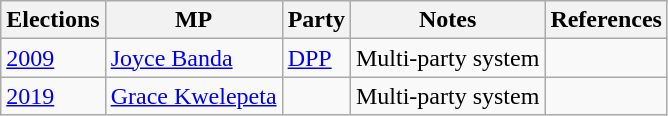<table class="wikitable">
<tr>
<th>Elections</th>
<th>MP</th>
<th>Party</th>
<th>Notes</th>
<th>References</th>
</tr>
<tr>
<td><a href='#'>2009</a></td>
<td><a href='#'>Joyce Banda</a></td>
<td><a href='#'>DPP</a></td>
<td>Multi-party system</td>
<td></td>
</tr>
<tr>
<td><a href='#'>2019</a></td>
<td><a href='#'>Grace Kwelepeta</a></td>
<td></td>
<td>Multi-party system</td>
<td></td>
</tr>
</table>
